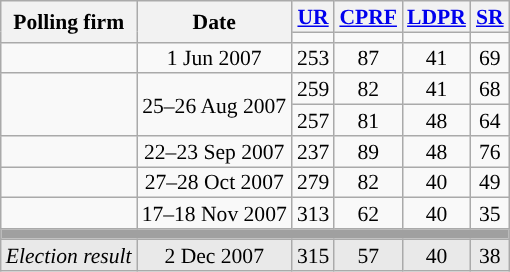<table class="wikitable" style="text-align:center; font-size:90%; line-height:14px">
<tr>
<th rowspan="2">Polling firm</th>
<th rowspan="2">Date</th>
<th><a href='#'>UR</a></th>
<th><a href='#'>CPRF</a></th>
<th><a href='#'>LDPR</a></th>
<th><a href='#'>SR</a></th>
</tr>
<tr>
<td></td>
<td></td>
<td></td>
<td colspan=3;></td>
</tr>
<tr>
<td></td>
<td>1 Jun 2007</td>
<td>253</td>
<td>87</td>
<td>41</td>
<td>69</td>
</tr>
<tr>
<td rowspan="2"></td>
<td rowspan="2">25–26 Aug 2007</td>
<td>259</td>
<td>82</td>
<td>41</td>
<td>68</td>
</tr>
<tr>
<td>257</td>
<td>81</td>
<td>48</td>
<td>64</td>
</tr>
<tr>
<td></td>
<td>22–23 Sep 2007</td>
<td>237</td>
<td>89</td>
<td>48</td>
<td>76</td>
</tr>
<tr>
<td></td>
<td>27–28 Oct 2007</td>
<td>279</td>
<td>82</td>
<td>40</td>
<td>49</td>
</tr>
<tr>
<td></td>
<td>17–18 Nov 2007</td>
<td>313</td>
<td>62</td>
<td>40</td>
<td>35</td>
</tr>
<tr>
<td colspan="6" style="background:#A0A0A0"></td>
</tr>
<tr style="background-color:#E9E9E9">
<td><em>Election result</em></td>
<td>2 Dec 2007</td>
<td>315</td>
<td>57</td>
<td>40</td>
<td>38</td>
</tr>
</table>
